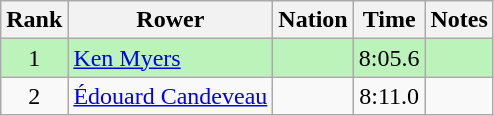<table class="wikitable" style="text-align:center">
<tr>
<th>Rank</th>
<th>Rower</th>
<th>Nation</th>
<th>Time</th>
<th>Notes</th>
</tr>
<tr bgcolor=bbf3bb>
<td>1</td>
<td align=left><a href='#'>Ken Myers</a></td>
<td align=left></td>
<td>8:05.6</td>
<td></td>
</tr>
<tr>
<td>2</td>
<td align=left><a href='#'>Édouard Candeveau</a></td>
<td align=left></td>
<td>8:11.0</td>
<td></td>
</tr>
</table>
